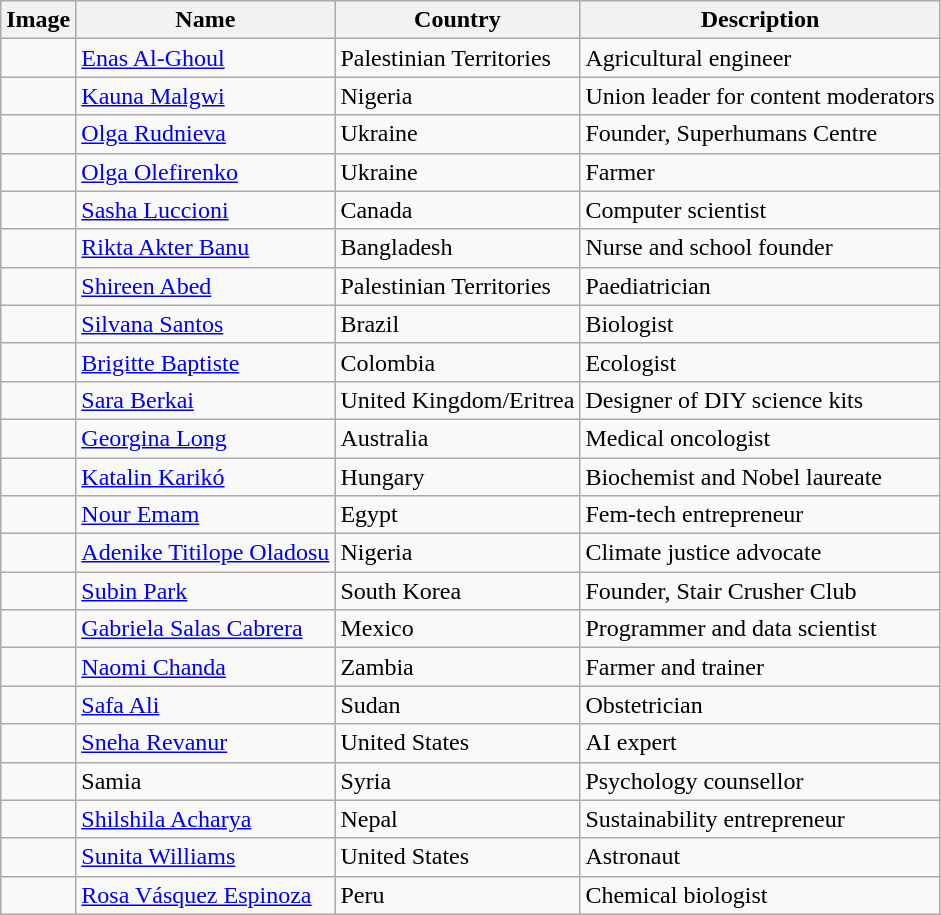<table class="wikitable sortable">
<tr>
<th>Image</th>
<th>Name</th>
<th>Country</th>
<th>Description</th>
</tr>
<tr>
<td></td>
<td><a href='#'>Enas Al-Ghoul</a></td>
<td>Palestinian Territories</td>
<td>Agricultural engineer</td>
</tr>
<tr>
<td></td>
<td><a href='#'>Kauna Malgwi</a></td>
<td>Nigeria</td>
<td>Union leader for content moderators</td>
</tr>
<tr>
<td></td>
<td><a href='#'>Olga Rudnieva</a></td>
<td>Ukraine</td>
<td>Founder, Superhumans Centre</td>
</tr>
<tr>
<td></td>
<td><a href='#'>Olga Olefirenko</a></td>
<td>Ukraine</td>
<td>Farmer</td>
</tr>
<tr>
<td></td>
<td><a href='#'>Sasha Luccioni</a></td>
<td>Canada</td>
<td>Computer scientist</td>
</tr>
<tr>
<td></td>
<td><a href='#'>Rikta Akter Banu</a></td>
<td>Bangladesh</td>
<td>Nurse and school founder</td>
</tr>
<tr>
<td></td>
<td><a href='#'>Shireen Abed</a></td>
<td>Palestinian Territories</td>
<td>Paediatrician</td>
</tr>
<tr>
<td></td>
<td><a href='#'>Silvana Santos</a></td>
<td>Brazil</td>
<td>Biologist</td>
</tr>
<tr>
<td></td>
<td><a href='#'>Brigitte Baptiste</a></td>
<td>Colombia</td>
<td>Ecologist</td>
</tr>
<tr>
<td></td>
<td><a href='#'>Sara Berkai</a></td>
<td>United Kingdom/Eritrea</td>
<td>Designer of DIY science kits</td>
</tr>
<tr>
<td></td>
<td><a href='#'>Georgina Long</a></td>
<td>Australia</td>
<td>Medical oncologist</td>
</tr>
<tr>
<td></td>
<td><a href='#'>Katalin Karikó</a></td>
<td>Hungary</td>
<td>Biochemist and Nobel laureate</td>
</tr>
<tr>
<td></td>
<td><a href='#'>Nour Emam</a></td>
<td>Egypt</td>
<td>Fem-tech entrepreneur</td>
</tr>
<tr>
<td></td>
<td><a href='#'>Adenike Titilope Oladosu</a></td>
<td>Nigeria</td>
<td>Climate justice advocate</td>
</tr>
<tr>
<td></td>
<td><a href='#'>Subin Park</a></td>
<td>South Korea</td>
<td>Founder, Stair Crusher Club</td>
</tr>
<tr>
<td></td>
<td><a href='#'>Gabriela Salas Cabrera</a></td>
<td>Mexico</td>
<td>Programmer and data scientist</td>
</tr>
<tr>
<td></td>
<td><a href='#'>Naomi Chanda</a></td>
<td>Zambia</td>
<td>Farmer and trainer</td>
</tr>
<tr>
<td></td>
<td><a href='#'>Safa Ali</a></td>
<td>Sudan</td>
<td>Obstetrician</td>
</tr>
<tr>
<td></td>
<td><a href='#'>Sneha Revanur</a></td>
<td>United States</td>
<td>AI expert</td>
</tr>
<tr>
<td></td>
<td>Samia</td>
<td>Syria</td>
<td>Psychology counsellor</td>
</tr>
<tr>
<td></td>
<td><a href='#'>Shilshila Acharya</a></td>
<td>Nepal</td>
<td>Sustainability entrepreneur</td>
</tr>
<tr>
<td></td>
<td><a href='#'>Sunita Williams</a></td>
<td>United States</td>
<td>Astronaut</td>
</tr>
<tr>
<td></td>
<td><a href='#'>Rosa Vásquez Espinoza</a></td>
<td>Peru</td>
<td>Chemical biologist</td>
</tr>
</table>
